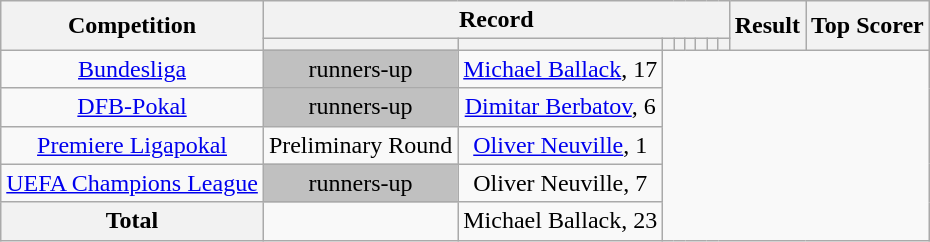<table class="wikitable" style="text-align: center">
<tr>
<th rowspan=2>Competition</th>
<th colspan=8>Record</th>
<th rowspan=2>Result</th>
<th rowspan=2>Top Scorer</th>
</tr>
<tr>
<th></th>
<th></th>
<th></th>
<th></th>
<th></th>
<th></th>
<th></th>
<th></th>
</tr>
<tr>
<td><a href='#'>Bundesliga</a><br></td>
<td style="background:silver;">runners-up</td>
<td> <a href='#'>Michael Ballack</a>, 17</td>
</tr>
<tr>
<td><a href='#'>DFB-Pokal</a><br></td>
<td style="background:silver;">runners-up</td>
<td> <a href='#'>Dimitar Berbatov</a>, 6</td>
</tr>
<tr>
<td><a href='#'>Premiere Ligapokal</a><br></td>
<td>Preliminary Round</td>
<td> <a href='#'>Oliver Neuville</a>, 1</td>
</tr>
<tr>
<td><a href='#'>UEFA Champions League</a><br></td>
<td style="background:silver;">runners-up</td>
<td> Oliver Neuville, 7</td>
</tr>
<tr>
<th>Total<br></th>
<td></td>
<td> Michael Ballack, 23</td>
</tr>
</table>
